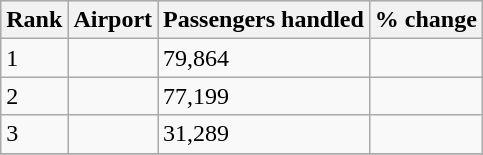<table class="wikitable sortable" style="font-size: 100%" width= align=>
<tr style="background:lightgrey;">
<th>Rank</th>
<th>Airport</th>
<th>Passengers handled</th>
<th>% change</th>
</tr>
<tr>
<td>1</td>
<td></td>
<td>79,864</td>
<td> </td>
</tr>
<tr>
<td>2</td>
<td></td>
<td>77,199</td>
<td> </td>
</tr>
<tr>
<td>3</td>
<td></td>
<td>31,289</td>
<td> </td>
</tr>
<tr>
</tr>
</table>
